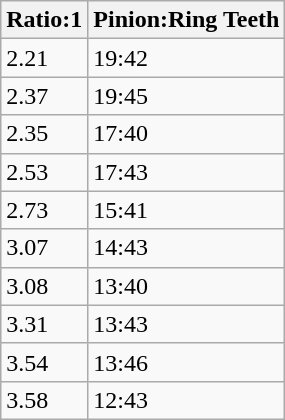<table class="wikitable sortable">
<tr>
<th>Ratio:1</th>
<th>Pinion:Ring Teeth</th>
</tr>
<tr>
<td>2.21</td>
<td>19:42</td>
</tr>
<tr>
<td>2.37</td>
<td>19:45</td>
</tr>
<tr>
<td>2.35</td>
<td>17:40</td>
</tr>
<tr>
<td>2.53</td>
<td>17:43</td>
</tr>
<tr>
<td>2.73</td>
<td>15:41</td>
</tr>
<tr>
<td>3.07</td>
<td>14:43</td>
</tr>
<tr>
<td>3.08</td>
<td>13:40</td>
</tr>
<tr>
<td>3.31</td>
<td>13:43</td>
</tr>
<tr>
<td>3.54</td>
<td>13:46</td>
</tr>
<tr>
<td>3.58</td>
<td>12:43</td>
</tr>
</table>
